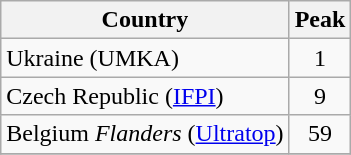<table class="wikitable sortable">
<tr>
<th align="left">Country</th>
<th align="left">Peak</th>
</tr>
<tr>
<td align="left">Ukraine (UMKA)</td>
<td align="center">1</td>
</tr>
<tr>
<td align="left">Czech Republic (<a href='#'>IFPI</a>)</td>
<td align="center">9</td>
</tr>
<tr>
<td align="left">Belgium <em>Flanders</em> (<a href='#'>Ultratop</a>)</td>
<td align="center">59</td>
</tr>
<tr>
</tr>
</table>
